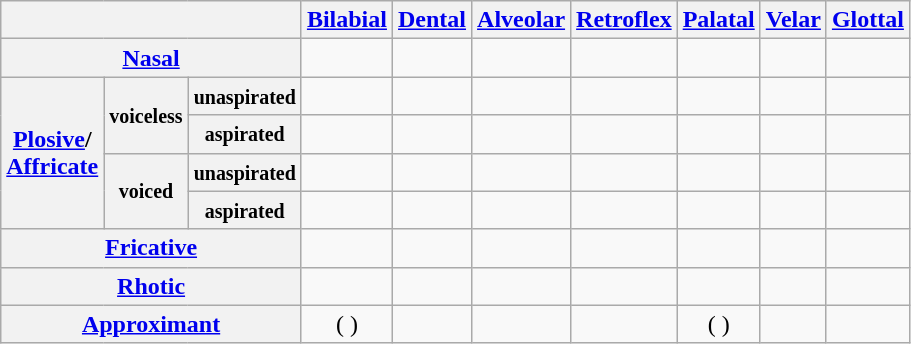<table class="wikitable" style="text-align: center;">
<tr>
<th colspan="3"></th>
<th><a href='#'>Bilabial</a></th>
<th><a href='#'>Dental</a></th>
<th><a href='#'>Alveolar</a></th>
<th><a href='#'>Retroflex</a></th>
<th><a href='#'>Palatal</a></th>
<th><a href='#'>Velar</a></th>
<th><a href='#'>Glottal</a></th>
</tr>
<tr>
<th colspan="3"><a href='#'>Nasal</a></th>
<td> </td>
<td></td>
<td> </td>
<td></td>
<td></td>
<td> </td>
<td></td>
</tr>
<tr>
<th rowspan="4"><a href='#'>Plosive</a>/<br><a href='#'>Affricate</a></th>
<th rowspan="2"><small>voiceless</small></th>
<th><small>unaspirated</small></th>
<td> </td>
<td> </td>
<td> </td>
<td> </td>
<td></td>
<td> </td>
<td></td>
</tr>
<tr>
<th><small>aspirated</small></th>
<td> </td>
<td> </td>
<td> </td>
<td> </td>
<td></td>
<td> </td>
<td></td>
</tr>
<tr>
<th rowspan="2"><small>voiced</small></th>
<th><small>unaspirated</small></th>
<td> </td>
<td> </td>
<td> </td>
<td> </td>
<td></td>
<td> </td>
<td></td>
</tr>
<tr>
<th><small>aspirated</small></th>
<td> </td>
<td> </td>
<td> </td>
<td> </td>
<td></td>
<td> </td>
<td></td>
</tr>
<tr>
<th colspan="3"><a href='#'>Fricative</a></th>
<td></td>
<td></td>
<td> </td>
<td></td>
<td></td>
<td></td>
<td> </td>
</tr>
<tr>
<th colspan="3"><a href='#'>Rhotic</a></th>
<td></td>
<td></td>
<td> </td>
<td></td>
<td></td>
<td></td>
<td></td>
</tr>
<tr>
<th colspan="3"><a href='#'>Approximant</a></th>
<td>( )</td>
<td></td>
<td> </td>
<td></td>
<td>( )</td>
<td></td>
<td></td>
</tr>
</table>
